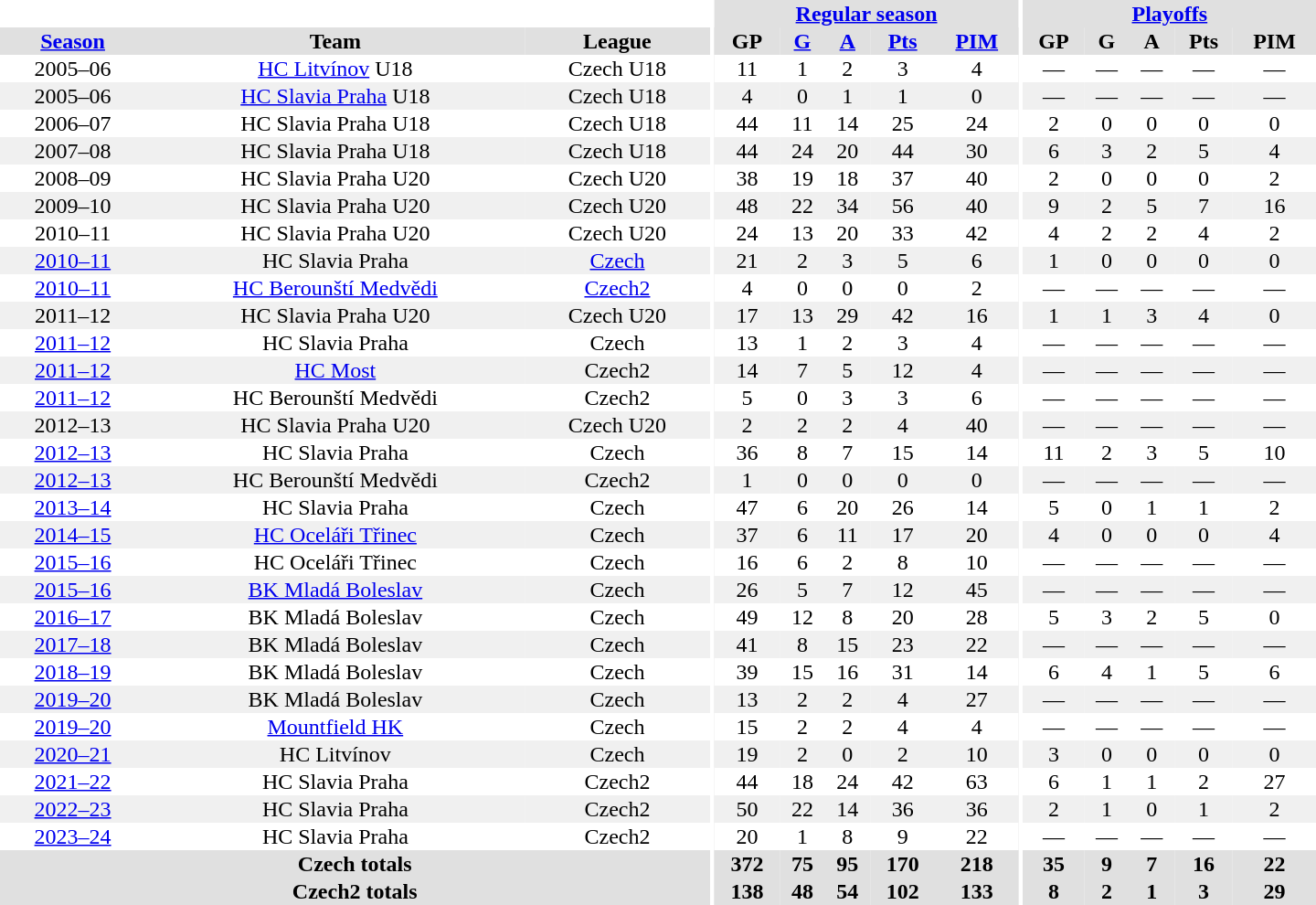<table border="0" cellpadding="1" cellspacing="0" style="text-align:center; width:60em">
<tr bgcolor="#e0e0e0">
<th colspan="3" bgcolor="#ffffff"></th>
<th rowspan="99" bgcolor="#ffffff"></th>
<th colspan="5"><a href='#'>Regular season</a></th>
<th rowspan="99" bgcolor="#ffffff"></th>
<th colspan="5"><a href='#'>Playoffs</a></th>
</tr>
<tr bgcolor="#e0e0e0">
<th><a href='#'>Season</a></th>
<th>Team</th>
<th>League</th>
<th>GP</th>
<th><a href='#'>G</a></th>
<th><a href='#'>A</a></th>
<th><a href='#'>Pts</a></th>
<th><a href='#'>PIM</a></th>
<th>GP</th>
<th>G</th>
<th>A</th>
<th>Pts</th>
<th>PIM</th>
</tr>
<tr>
<td>2005–06</td>
<td><a href='#'>HC Litvínov</a> U18</td>
<td>Czech U18</td>
<td>11</td>
<td>1</td>
<td>2</td>
<td>3</td>
<td>4</td>
<td>—</td>
<td>—</td>
<td>—</td>
<td>—</td>
<td>—</td>
</tr>
<tr bgcolor="#f0f0f0">
<td>2005–06</td>
<td><a href='#'>HC Slavia Praha</a> U18</td>
<td>Czech U18</td>
<td>4</td>
<td>0</td>
<td>1</td>
<td>1</td>
<td>0</td>
<td>—</td>
<td>—</td>
<td>—</td>
<td>—</td>
<td>—</td>
</tr>
<tr>
<td>2006–07</td>
<td>HC Slavia Praha U18</td>
<td>Czech U18</td>
<td>44</td>
<td>11</td>
<td>14</td>
<td>25</td>
<td>24</td>
<td>2</td>
<td>0</td>
<td>0</td>
<td>0</td>
<td>0</td>
</tr>
<tr bgcolor="#f0f0f0">
<td>2007–08</td>
<td>HC Slavia Praha U18</td>
<td>Czech U18</td>
<td>44</td>
<td>24</td>
<td>20</td>
<td>44</td>
<td>30</td>
<td>6</td>
<td>3</td>
<td>2</td>
<td>5</td>
<td>4</td>
</tr>
<tr>
<td>2008–09</td>
<td>HC Slavia Praha U20</td>
<td>Czech U20</td>
<td>38</td>
<td>19</td>
<td>18</td>
<td>37</td>
<td>40</td>
<td>2</td>
<td>0</td>
<td>0</td>
<td>0</td>
<td>2</td>
</tr>
<tr bgcolor="#f0f0f0">
<td>2009–10</td>
<td>HC Slavia Praha U20</td>
<td>Czech U20</td>
<td>48</td>
<td>22</td>
<td>34</td>
<td>56</td>
<td>40</td>
<td>9</td>
<td>2</td>
<td>5</td>
<td>7</td>
<td>16</td>
</tr>
<tr>
<td>2010–11</td>
<td>HC Slavia Praha U20</td>
<td>Czech U20</td>
<td>24</td>
<td>13</td>
<td>20</td>
<td>33</td>
<td>42</td>
<td>4</td>
<td>2</td>
<td>2</td>
<td>4</td>
<td>2</td>
</tr>
<tr bgcolor="#f0f0f0">
<td><a href='#'>2010–11</a></td>
<td>HC Slavia Praha</td>
<td><a href='#'>Czech</a></td>
<td>21</td>
<td>2</td>
<td>3</td>
<td>5</td>
<td>6</td>
<td>1</td>
<td>0</td>
<td>0</td>
<td>0</td>
<td>0</td>
</tr>
<tr>
<td><a href='#'>2010–11</a></td>
<td><a href='#'>HC Berounští Medvědi</a></td>
<td><a href='#'>Czech2</a></td>
<td>4</td>
<td>0</td>
<td>0</td>
<td>0</td>
<td>2</td>
<td>—</td>
<td>—</td>
<td>—</td>
<td>—</td>
<td>—</td>
</tr>
<tr bgcolor="#f0f0f0">
<td>2011–12</td>
<td>HC Slavia Praha U20</td>
<td>Czech U20</td>
<td>17</td>
<td>13</td>
<td>29</td>
<td>42</td>
<td>16</td>
<td>1</td>
<td>1</td>
<td>3</td>
<td>4</td>
<td>0</td>
</tr>
<tr>
<td><a href='#'>2011–12</a></td>
<td>HC Slavia Praha</td>
<td>Czech</td>
<td>13</td>
<td>1</td>
<td>2</td>
<td>3</td>
<td>4</td>
<td>—</td>
<td>—</td>
<td>—</td>
<td>—</td>
<td>—</td>
</tr>
<tr bgcolor="#f0f0f0">
<td><a href='#'>2011–12</a></td>
<td><a href='#'>HC Most</a></td>
<td>Czech2</td>
<td>14</td>
<td>7</td>
<td>5</td>
<td>12</td>
<td>4</td>
<td>—</td>
<td>—</td>
<td>—</td>
<td>—</td>
<td>—</td>
</tr>
<tr>
<td><a href='#'>2011–12</a></td>
<td>HC Berounští Medvědi</td>
<td>Czech2</td>
<td>5</td>
<td>0</td>
<td>3</td>
<td>3</td>
<td>6</td>
<td>—</td>
<td>—</td>
<td>—</td>
<td>—</td>
<td>—</td>
</tr>
<tr bgcolor="#f0f0f0">
<td>2012–13</td>
<td>HC Slavia Praha U20</td>
<td>Czech U20</td>
<td>2</td>
<td>2</td>
<td>2</td>
<td>4</td>
<td>40</td>
<td>—</td>
<td>—</td>
<td>—</td>
<td>—</td>
<td>—</td>
</tr>
<tr>
<td><a href='#'>2012–13</a></td>
<td>HC Slavia Praha</td>
<td>Czech</td>
<td>36</td>
<td>8</td>
<td>7</td>
<td>15</td>
<td>14</td>
<td>11</td>
<td>2</td>
<td>3</td>
<td>5</td>
<td>10</td>
</tr>
<tr bgcolor="#f0f0f0">
<td><a href='#'>2012–13</a></td>
<td>HC Berounští Medvědi</td>
<td>Czech2</td>
<td>1</td>
<td>0</td>
<td>0</td>
<td>0</td>
<td>0</td>
<td>—</td>
<td>—</td>
<td>—</td>
<td>—</td>
<td>—</td>
</tr>
<tr>
<td><a href='#'>2013–14</a></td>
<td>HC Slavia Praha</td>
<td>Czech</td>
<td>47</td>
<td>6</td>
<td>20</td>
<td>26</td>
<td>14</td>
<td>5</td>
<td>0</td>
<td>1</td>
<td>1</td>
<td>2</td>
</tr>
<tr bgcolor="#f0f0f0">
<td><a href='#'>2014–15</a></td>
<td><a href='#'>HC Oceláři Třinec</a></td>
<td>Czech</td>
<td>37</td>
<td>6</td>
<td>11</td>
<td>17</td>
<td>20</td>
<td>4</td>
<td>0</td>
<td>0</td>
<td>0</td>
<td>4</td>
</tr>
<tr>
<td><a href='#'>2015–16</a></td>
<td>HC Oceláři Třinec</td>
<td>Czech</td>
<td>16</td>
<td>6</td>
<td>2</td>
<td>8</td>
<td>10</td>
<td>—</td>
<td>—</td>
<td>—</td>
<td>—</td>
<td>—</td>
</tr>
<tr bgcolor="#f0f0f0">
<td><a href='#'>2015–16</a></td>
<td><a href='#'>BK Mladá Boleslav</a></td>
<td>Czech</td>
<td>26</td>
<td>5</td>
<td>7</td>
<td>12</td>
<td>45</td>
<td>—</td>
<td>—</td>
<td>—</td>
<td>—</td>
<td>—</td>
</tr>
<tr>
<td><a href='#'>2016–17</a></td>
<td>BK Mladá Boleslav</td>
<td>Czech</td>
<td>49</td>
<td>12</td>
<td>8</td>
<td>20</td>
<td>28</td>
<td>5</td>
<td>3</td>
<td>2</td>
<td>5</td>
<td>0</td>
</tr>
<tr bgcolor="#f0f0f0">
<td><a href='#'>2017–18</a></td>
<td>BK Mladá Boleslav</td>
<td>Czech</td>
<td>41</td>
<td>8</td>
<td>15</td>
<td>23</td>
<td>22</td>
<td>—</td>
<td>—</td>
<td>—</td>
<td>—</td>
<td>—</td>
</tr>
<tr>
<td><a href='#'>2018–19</a></td>
<td>BK Mladá Boleslav</td>
<td>Czech</td>
<td>39</td>
<td>15</td>
<td>16</td>
<td>31</td>
<td>14</td>
<td>6</td>
<td>4</td>
<td>1</td>
<td>5</td>
<td>6</td>
</tr>
<tr bgcolor="#f0f0f0">
<td><a href='#'>2019–20</a></td>
<td>BK Mladá Boleslav</td>
<td>Czech</td>
<td>13</td>
<td>2</td>
<td>2</td>
<td>4</td>
<td>27</td>
<td>—</td>
<td>—</td>
<td>—</td>
<td>—</td>
<td>—</td>
</tr>
<tr>
<td><a href='#'>2019–20</a></td>
<td><a href='#'>Mountfield HK</a></td>
<td>Czech</td>
<td>15</td>
<td>2</td>
<td>2</td>
<td>4</td>
<td>4</td>
<td>—</td>
<td>—</td>
<td>—</td>
<td>—</td>
<td>—</td>
</tr>
<tr bgcolor="#f0f0f0">
<td><a href='#'>2020–21</a></td>
<td>HC Litvínov</td>
<td>Czech</td>
<td>19</td>
<td>2</td>
<td>0</td>
<td>2</td>
<td>10</td>
<td>3</td>
<td>0</td>
<td>0</td>
<td>0</td>
<td>0</td>
</tr>
<tr>
<td><a href='#'>2021–22</a></td>
<td>HC Slavia Praha</td>
<td>Czech2</td>
<td>44</td>
<td>18</td>
<td>24</td>
<td>42</td>
<td>63</td>
<td>6</td>
<td>1</td>
<td>1</td>
<td>2</td>
<td>27</td>
</tr>
<tr bgcolor="#f0f0f0">
<td><a href='#'>2022–23</a></td>
<td>HC Slavia Praha</td>
<td>Czech2</td>
<td>50</td>
<td>22</td>
<td>14</td>
<td>36</td>
<td>36</td>
<td>2</td>
<td>1</td>
<td>0</td>
<td>1</td>
<td>2</td>
</tr>
<tr>
<td><a href='#'>2023–24</a></td>
<td>HC Slavia Praha</td>
<td>Czech2</td>
<td>20</td>
<td>1</td>
<td>8</td>
<td>9</td>
<td>22</td>
<td>—</td>
<td>—</td>
<td>—</td>
<td>—</td>
<td>—</td>
</tr>
<tr>
</tr>
<tr ALIGN="center" bgcolor="#e0e0e0">
<th colspan="3">Czech totals</th>
<th ALIGN="center">372</th>
<th ALIGN="center">75</th>
<th ALIGN="center">95</th>
<th ALIGN="center">170</th>
<th ALIGN="center">218</th>
<th ALIGN="center">35</th>
<th ALIGN="center">9</th>
<th ALIGN="center">7</th>
<th ALIGN="center">16</th>
<th ALIGN="center">22</th>
</tr>
<tr>
</tr>
<tr ALIGN="center" bgcolor="#e0e0e0">
<th colspan="3">Czech2 totals</th>
<th ALIGN="center">138</th>
<th ALIGN="center">48</th>
<th ALIGN="center">54</th>
<th ALIGN="center">102</th>
<th ALIGN="center">133</th>
<th ALIGN="center">8</th>
<th ALIGN="center">2</th>
<th ALIGN="center">1</th>
<th ALIGN="center">3</th>
<th ALIGN="center">29</th>
</tr>
</table>
